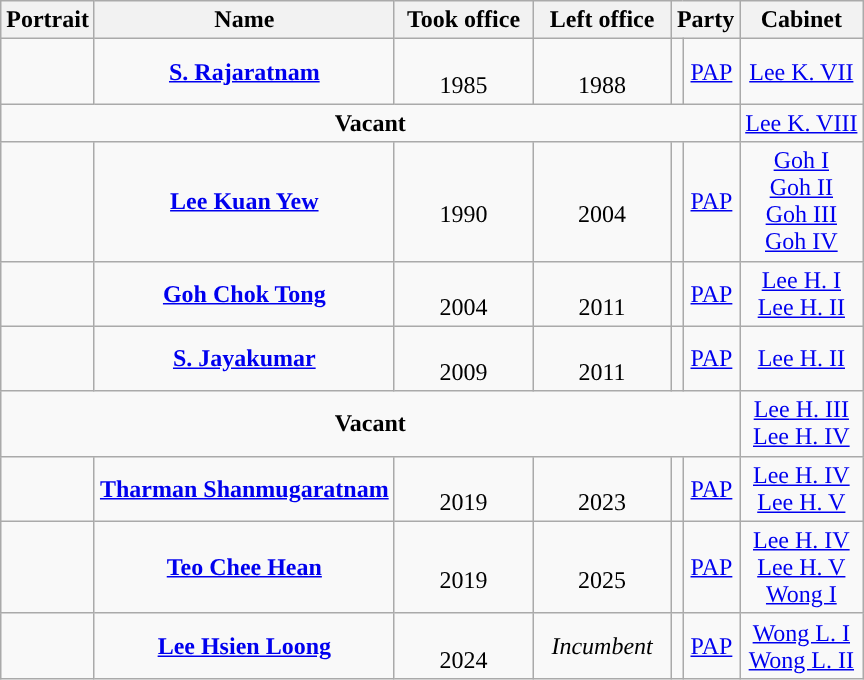<table class="wikitable" style="text-align:center; border:1px #aaf solid;">
<tr>
<th>Portrait</th>
<th>Name<br></th>
<th width="85">Took office</th>
<th width="85">Left office</th>
<th colspan="2">Party</th>
<th>Cabinet</th>
</tr>
<tr>
<td></td>
<td><strong><a href='#'>S. Rajaratnam</a></strong><br></td>
<td><br>1985</td>
<td><br>1988</td>
<td style="background:"></td>
<td><a href='#'>PAP</a></td>
<td><a href='#'>Lee K. VII</a></td>
</tr>
<tr>
<td colspan="6"><strong>Vacant</strong><br></td>
<td><a href='#'>Lee K. VIII</a></td>
</tr>
<tr>
<td></td>
<td><strong><a href='#'>Lee Kuan Yew</a></strong><br></td>
<td><br>1990</td>
<td><br>2004</td>
<td style="background:"></td>
<td><a href='#'>PAP</a></td>
<td><a href='#'>Goh I</a><br><a href='#'>Goh II</a><br><a href='#'>Goh III</a><br><a href='#'>Goh IV</a></td>
</tr>
<tr>
<td></td>
<td><strong><a href='#'>Goh Chok Tong</a></strong><br></td>
<td><br>2004</td>
<td><br>2011</td>
<td style="background:"></td>
<td><a href='#'>PAP</a></td>
<td><a href='#'>Lee H. I</a><br><a href='#'>Lee H. II</a></td>
</tr>
<tr>
<td></td>
<td><a href='#'><strong>S. Jayakumar</strong></a><br></td>
<td><br>2009</td>
<td><br>2011</td>
<td style="background:"></td>
<td><a href='#'>PAP</a></td>
<td><a href='#'>Lee H. II</a></td>
</tr>
<tr>
<td colspan="6"><strong>Vacant</strong><br></td>
<td><a href='#'>Lee H. III</a><br><a href='#'>Lee H. IV</a></td>
</tr>
<tr>
<td></td>
<td><strong><a href='#'>Tharman Shanmugaratnam</a></strong><br></td>
<td><br>2019</td>
<td><br>2023</td>
<td style="background:"></td>
<td><a href='#'>PAP</a></td>
<td><a href='#'>Lee H. IV</a><br><a href='#'>Lee H. V</a></td>
</tr>
<tr>
<td></td>
<td><strong><a href='#'>Teo Chee Hean</a></strong><br></td>
<td><br>2019</td>
<td><br>2025</td>
<td style="background:"></td>
<td><a href='#'>PAP</a></td>
<td><a href='#'>Lee H. IV</a><br><a href='#'>Lee H. V</a><br><a href='#'>Wong I</a></td>
</tr>
<tr>
<td></td>
<td><strong><a href='#'>Lee Hsien Loong</a></strong><br></td>
<td><br> 2024</td>
<td><em>Incumbent</em></td>
<td style="background:"></td>
<td><a href='#'>PAP</a></td>
<td><a href='#'>Wong L. I</a> <br><a href='#'>Wong L. II</a></td>
</tr>
</table>
